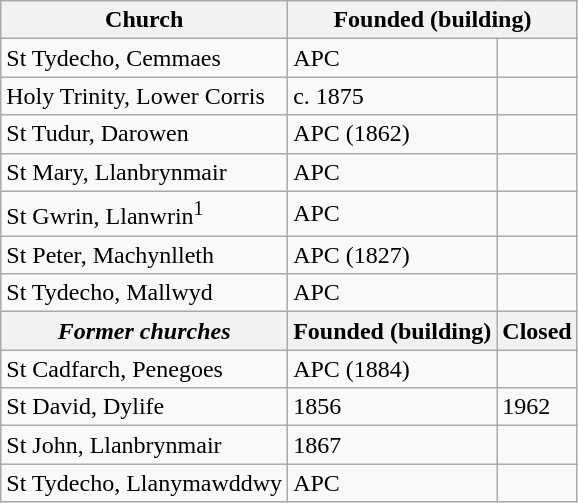<table class="wikitable">
<tr>
<th>Church</th>
<th colspan="2">Founded (building)</th>
</tr>
<tr>
<td>St Tydecho, Cemmaes</td>
<td>APC</td>
<td></td>
</tr>
<tr>
<td>Holy Trinity, Lower Corris</td>
<td>c. 1875</td>
<td></td>
</tr>
<tr>
<td>St Tudur, Darowen</td>
<td>APC (1862)</td>
<td></td>
</tr>
<tr>
<td>St Mary, Llanbrynmair</td>
<td>APC</td>
<td></td>
</tr>
<tr>
<td>St Gwrin, Llanwrin<sup>1</sup></td>
<td>APC</td>
<td></td>
</tr>
<tr>
<td>St Peter, Machynlleth</td>
<td>APC (1827)</td>
<td></td>
</tr>
<tr>
<td>St Tydecho, Mallwyd</td>
<td>APC</td>
<td></td>
</tr>
<tr>
<th><em>Former churches</em></th>
<th>Founded (building)</th>
<th>Closed</th>
</tr>
<tr>
<td>St Cadfarch, Penegoes</td>
<td>APC (1884)</td>
<td></td>
</tr>
<tr>
<td>St David, Dylife</td>
<td>1856</td>
<td>1962</td>
</tr>
<tr>
<td>St John, Llanbrynmair</td>
<td>1867</td>
<td></td>
</tr>
<tr>
<td>St Tydecho, Llanymawddwy</td>
<td>APC</td>
<td></td>
</tr>
</table>
